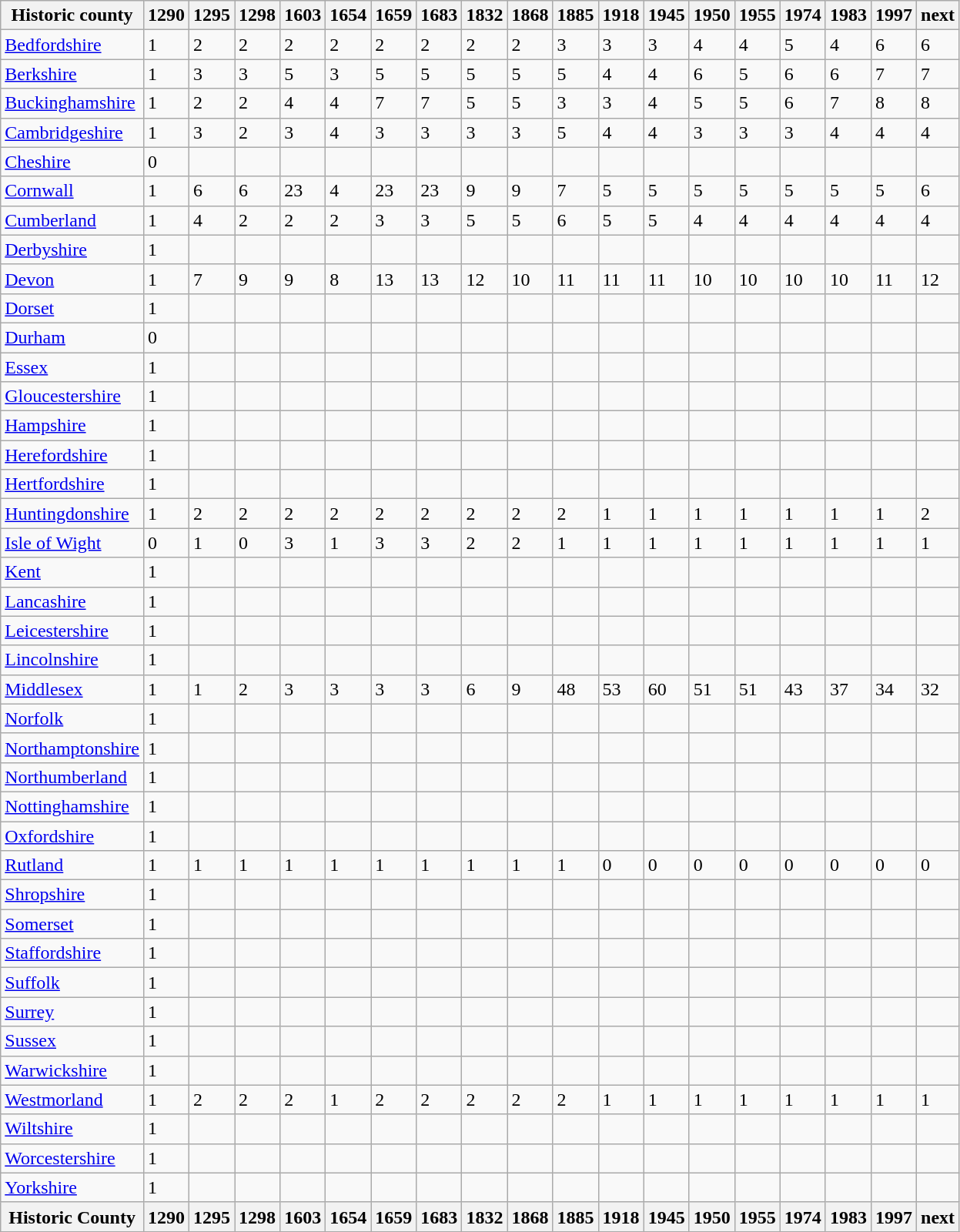<table class="wikitable">
<tr>
<th>Historic county</th>
<th>1290</th>
<th>1295</th>
<th>1298</th>
<th>1603</th>
<th>1654</th>
<th>1659</th>
<th>1683</th>
<th>1832</th>
<th>1868</th>
<th>1885</th>
<th>1918</th>
<th>1945</th>
<th>1950</th>
<th>1955</th>
<th>1974</th>
<th>1983</th>
<th>1997</th>
<th>next</th>
</tr>
<tr>
<td><a href='#'>Bedfordshire</a></td>
<td>1</td>
<td>2</td>
<td>2</td>
<td>2</td>
<td>2</td>
<td>2</td>
<td>2</td>
<td>2</td>
<td>2</td>
<td>3</td>
<td>3</td>
<td>3</td>
<td>4</td>
<td>4</td>
<td>5</td>
<td>4</td>
<td>6</td>
<td>6</td>
</tr>
<tr>
<td><a href='#'>Berkshire</a></td>
<td>1</td>
<td>3</td>
<td>3</td>
<td>5</td>
<td>3</td>
<td>5</td>
<td>5</td>
<td>5</td>
<td>5</td>
<td>5</td>
<td>4</td>
<td>4</td>
<td>6</td>
<td>5</td>
<td>6</td>
<td>6</td>
<td>7</td>
<td>7</td>
</tr>
<tr>
<td><a href='#'>Buckinghamshire</a></td>
<td>1</td>
<td>2</td>
<td>2</td>
<td>4</td>
<td>4</td>
<td>7</td>
<td>7</td>
<td>5</td>
<td>5</td>
<td>3</td>
<td>3</td>
<td>4</td>
<td>5</td>
<td>5</td>
<td>6</td>
<td>7</td>
<td>8</td>
<td>8</td>
</tr>
<tr>
<td><a href='#'>Cambridgeshire</a></td>
<td>1</td>
<td>3</td>
<td>2</td>
<td>3</td>
<td>4</td>
<td>3</td>
<td>3</td>
<td>3</td>
<td>3</td>
<td>5</td>
<td>4</td>
<td>4</td>
<td>3</td>
<td>3</td>
<td>3</td>
<td>4</td>
<td>4</td>
<td>4</td>
</tr>
<tr>
<td><a href='#'>Cheshire</a></td>
<td>0</td>
<td></td>
<td></td>
<td></td>
<td></td>
<td></td>
<td></td>
<td></td>
<td></td>
<td></td>
<td></td>
<td></td>
<td></td>
<td></td>
<td></td>
<td></td>
<td></td>
<td></td>
</tr>
<tr>
<td><a href='#'>Cornwall</a></td>
<td>1</td>
<td>6</td>
<td>6</td>
<td>23</td>
<td>4</td>
<td>23</td>
<td>23</td>
<td>9</td>
<td>9</td>
<td>7</td>
<td>5</td>
<td>5</td>
<td>5</td>
<td>5</td>
<td>5</td>
<td>5</td>
<td>5</td>
<td>6</td>
</tr>
<tr>
<td><a href='#'>Cumberland</a></td>
<td>1</td>
<td>4</td>
<td>2</td>
<td>2</td>
<td>2</td>
<td>3</td>
<td>3</td>
<td>5</td>
<td>5</td>
<td>6</td>
<td>5</td>
<td>5</td>
<td>4</td>
<td>4</td>
<td>4</td>
<td>4</td>
<td>4</td>
<td>4</td>
</tr>
<tr>
<td><a href='#'>Derbyshire</a></td>
<td>1</td>
<td></td>
<td></td>
<td></td>
<td></td>
<td></td>
<td></td>
<td></td>
<td></td>
<td></td>
<td></td>
<td></td>
<td></td>
<td></td>
<td></td>
<td></td>
<td></td>
<td></td>
</tr>
<tr>
<td><a href='#'>Devon</a></td>
<td>1</td>
<td>7</td>
<td>9</td>
<td>9</td>
<td>8</td>
<td>13</td>
<td>13</td>
<td>12</td>
<td>10</td>
<td>11</td>
<td>11</td>
<td>11</td>
<td>10</td>
<td>10</td>
<td>10</td>
<td>10</td>
<td>11</td>
<td>12</td>
</tr>
<tr>
<td><a href='#'>Dorset</a></td>
<td>1</td>
<td></td>
<td></td>
<td></td>
<td></td>
<td></td>
<td></td>
<td></td>
<td></td>
<td></td>
<td></td>
<td></td>
<td></td>
<td></td>
<td></td>
<td></td>
<td></td>
<td></td>
</tr>
<tr>
<td><a href='#'>Durham</a></td>
<td>0</td>
<td></td>
<td></td>
<td></td>
<td></td>
<td></td>
<td></td>
<td></td>
<td></td>
<td></td>
<td></td>
<td></td>
<td></td>
<td></td>
<td></td>
<td></td>
<td></td>
<td></td>
</tr>
<tr>
<td><a href='#'>Essex</a></td>
<td>1</td>
<td></td>
<td></td>
<td></td>
<td></td>
<td></td>
<td></td>
<td></td>
<td></td>
<td></td>
<td></td>
<td></td>
<td></td>
<td></td>
<td></td>
<td></td>
<td></td>
<td></td>
</tr>
<tr>
<td><a href='#'>Gloucestershire</a></td>
<td>1</td>
<td></td>
<td></td>
<td></td>
<td></td>
<td></td>
<td></td>
<td></td>
<td></td>
<td></td>
<td></td>
<td></td>
<td></td>
<td></td>
<td></td>
<td></td>
<td></td>
<td></td>
</tr>
<tr>
<td><a href='#'>Hampshire</a></td>
<td>1</td>
<td></td>
<td></td>
<td></td>
<td></td>
<td></td>
<td></td>
<td></td>
<td></td>
<td></td>
<td></td>
<td></td>
<td></td>
<td></td>
<td></td>
<td></td>
<td></td>
<td></td>
</tr>
<tr>
<td><a href='#'>Herefordshire</a></td>
<td>1</td>
<td></td>
<td></td>
<td></td>
<td></td>
<td></td>
<td></td>
<td></td>
<td></td>
<td></td>
<td></td>
<td></td>
<td></td>
<td></td>
<td></td>
<td></td>
<td></td>
<td></td>
</tr>
<tr>
<td><a href='#'>Hertfordshire</a></td>
<td>1</td>
<td></td>
<td></td>
<td></td>
<td></td>
<td></td>
<td></td>
<td></td>
<td></td>
<td></td>
<td></td>
<td></td>
<td></td>
<td></td>
<td></td>
<td></td>
<td></td>
<td></td>
</tr>
<tr>
<td><a href='#'>Huntingdonshire</a></td>
<td>1</td>
<td>2</td>
<td>2</td>
<td>2</td>
<td>2</td>
<td>2</td>
<td>2</td>
<td>2</td>
<td>2</td>
<td>2</td>
<td>1</td>
<td>1</td>
<td>1</td>
<td>1</td>
<td>1</td>
<td>1</td>
<td>1</td>
<td>2</td>
</tr>
<tr>
<td><a href='#'>Isle of Wight</a></td>
<td>0</td>
<td>1</td>
<td>0</td>
<td>3</td>
<td>1</td>
<td>3</td>
<td>3</td>
<td>2</td>
<td>2</td>
<td>1</td>
<td>1</td>
<td>1</td>
<td>1</td>
<td>1</td>
<td>1</td>
<td>1</td>
<td>1</td>
<td>1</td>
</tr>
<tr>
<td><a href='#'>Kent</a></td>
<td>1</td>
<td></td>
<td></td>
<td></td>
<td></td>
<td></td>
<td></td>
<td></td>
<td></td>
<td></td>
<td></td>
<td></td>
<td></td>
<td></td>
<td></td>
<td></td>
<td></td>
<td></td>
</tr>
<tr>
<td><a href='#'>Lancashire</a></td>
<td>1</td>
<td></td>
<td></td>
<td></td>
<td></td>
<td></td>
<td></td>
<td></td>
<td></td>
<td></td>
<td></td>
<td></td>
<td></td>
<td></td>
<td></td>
<td></td>
<td></td>
<td></td>
</tr>
<tr>
<td><a href='#'>Leicestershire</a></td>
<td>1</td>
<td></td>
<td></td>
<td></td>
<td></td>
<td></td>
<td></td>
<td></td>
<td></td>
<td></td>
<td></td>
<td></td>
<td></td>
<td></td>
<td></td>
<td></td>
<td></td>
<td></td>
</tr>
<tr>
<td><a href='#'>Lincolnshire</a></td>
<td>1</td>
<td></td>
<td></td>
<td></td>
<td></td>
<td></td>
<td></td>
<td></td>
<td></td>
<td></td>
<td></td>
<td></td>
<td></td>
<td></td>
<td></td>
<td></td>
<td></td>
<td></td>
</tr>
<tr>
<td><a href='#'>Middlesex</a></td>
<td>1</td>
<td>1</td>
<td>2</td>
<td>3</td>
<td>3</td>
<td>3</td>
<td>3</td>
<td>6</td>
<td>9</td>
<td>48</td>
<td>53</td>
<td>60</td>
<td>51</td>
<td>51</td>
<td>43</td>
<td>37</td>
<td>34</td>
<td>32</td>
</tr>
<tr>
<td><a href='#'>Norfolk</a></td>
<td>1</td>
<td></td>
<td></td>
<td></td>
<td></td>
<td></td>
<td></td>
<td></td>
<td></td>
<td></td>
<td></td>
<td></td>
<td></td>
<td></td>
<td></td>
<td></td>
<td></td>
<td></td>
</tr>
<tr>
<td><a href='#'>Northamptonshire</a></td>
<td>1</td>
<td></td>
<td></td>
<td></td>
<td></td>
<td></td>
<td></td>
<td></td>
<td></td>
<td></td>
<td></td>
<td></td>
<td></td>
<td></td>
<td></td>
<td></td>
<td></td>
<td></td>
</tr>
<tr>
<td><a href='#'>Northumberland</a></td>
<td>1</td>
<td></td>
<td></td>
<td></td>
<td></td>
<td></td>
<td></td>
<td></td>
<td></td>
<td></td>
<td></td>
<td></td>
<td></td>
<td></td>
<td></td>
<td></td>
<td></td>
<td></td>
</tr>
<tr>
<td><a href='#'>Nottinghamshire</a></td>
<td>1</td>
<td></td>
<td></td>
<td></td>
<td></td>
<td></td>
<td></td>
<td></td>
<td></td>
<td></td>
<td></td>
<td></td>
<td></td>
<td></td>
<td></td>
<td></td>
<td></td>
<td></td>
</tr>
<tr>
<td><a href='#'>Oxfordshire</a></td>
<td>1</td>
<td></td>
<td></td>
<td></td>
<td></td>
<td></td>
<td></td>
<td></td>
<td></td>
<td></td>
<td></td>
<td></td>
<td></td>
<td></td>
<td></td>
<td></td>
<td></td>
<td></td>
</tr>
<tr>
<td><a href='#'>Rutland</a></td>
<td>1</td>
<td>1</td>
<td>1</td>
<td>1</td>
<td>1</td>
<td>1</td>
<td>1</td>
<td>1</td>
<td>1</td>
<td>1</td>
<td>0</td>
<td>0</td>
<td>0</td>
<td>0</td>
<td>0</td>
<td>0</td>
<td>0</td>
<td>0</td>
</tr>
<tr>
<td><a href='#'>Shropshire</a></td>
<td>1</td>
<td></td>
<td></td>
<td></td>
<td></td>
<td></td>
<td></td>
<td></td>
<td></td>
<td></td>
<td></td>
<td></td>
<td></td>
<td></td>
<td></td>
<td></td>
<td></td>
<td></td>
</tr>
<tr>
<td><a href='#'>Somerset</a></td>
<td>1</td>
<td></td>
<td></td>
<td></td>
<td></td>
<td></td>
<td></td>
<td></td>
<td></td>
<td></td>
<td></td>
<td></td>
<td></td>
<td></td>
<td></td>
<td></td>
<td></td>
<td></td>
</tr>
<tr>
<td><a href='#'>Staffordshire</a></td>
<td>1</td>
<td></td>
<td></td>
<td></td>
<td></td>
<td></td>
<td></td>
<td></td>
<td></td>
<td></td>
<td></td>
<td></td>
<td></td>
<td></td>
<td></td>
<td></td>
<td></td>
<td></td>
</tr>
<tr>
<td><a href='#'>Suffolk</a></td>
<td>1</td>
<td></td>
<td></td>
<td></td>
<td></td>
<td></td>
<td></td>
<td></td>
<td></td>
<td></td>
<td></td>
<td></td>
<td></td>
<td></td>
<td></td>
<td></td>
<td></td>
<td></td>
</tr>
<tr>
<td><a href='#'>Surrey</a></td>
<td>1</td>
<td></td>
<td></td>
<td></td>
<td></td>
<td></td>
<td></td>
<td></td>
<td></td>
<td></td>
<td></td>
<td></td>
<td></td>
<td></td>
<td></td>
<td></td>
<td></td>
<td></td>
</tr>
<tr>
<td><a href='#'>Sussex</a></td>
<td>1</td>
<td></td>
<td></td>
<td></td>
<td></td>
<td></td>
<td></td>
<td></td>
<td></td>
<td></td>
<td></td>
<td></td>
<td></td>
<td></td>
<td></td>
<td></td>
<td></td>
<td></td>
</tr>
<tr>
<td><a href='#'>Warwickshire</a></td>
<td>1</td>
<td></td>
<td></td>
<td></td>
<td></td>
<td></td>
<td></td>
<td></td>
<td></td>
<td></td>
<td></td>
<td></td>
<td></td>
<td></td>
<td></td>
<td></td>
<td></td>
<td></td>
</tr>
<tr>
<td><a href='#'>Westmorland</a></td>
<td>1</td>
<td>2</td>
<td>2</td>
<td>2</td>
<td>1</td>
<td>2</td>
<td>2</td>
<td>2</td>
<td>2</td>
<td>2</td>
<td>1</td>
<td>1</td>
<td>1</td>
<td>1</td>
<td>1</td>
<td>1</td>
<td>1</td>
<td>1</td>
</tr>
<tr>
<td><a href='#'>Wiltshire</a></td>
<td>1</td>
<td></td>
<td></td>
<td></td>
<td></td>
<td></td>
<td></td>
<td></td>
<td></td>
<td></td>
<td></td>
<td></td>
<td></td>
<td></td>
<td></td>
<td></td>
<td></td>
<td></td>
</tr>
<tr>
<td><a href='#'>Worcestershire</a></td>
<td>1</td>
<td></td>
<td></td>
<td></td>
<td></td>
<td></td>
<td></td>
<td></td>
<td></td>
<td></td>
<td></td>
<td></td>
<td></td>
<td></td>
<td></td>
<td></td>
<td></td>
<td></td>
</tr>
<tr>
<td><a href='#'>Yorkshire</a></td>
<td>1</td>
<td></td>
<td></td>
<td></td>
<td></td>
<td></td>
<td></td>
<td></td>
<td></td>
<td></td>
<td></td>
<td></td>
<td></td>
<td></td>
<td></td>
<td></td>
<td></td>
<td></td>
</tr>
<tr>
<th>Historic County</th>
<th>1290</th>
<th>1295</th>
<th>1298</th>
<th>1603</th>
<th>1654</th>
<th>1659</th>
<th>1683</th>
<th>1832</th>
<th>1868</th>
<th>1885</th>
<th>1918</th>
<th>1945</th>
<th>1950</th>
<th>1955</th>
<th>1974</th>
<th>1983</th>
<th>1997</th>
<th>next</th>
</tr>
<tr>
</tr>
</table>
